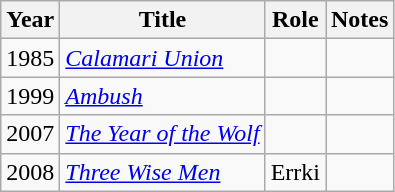<table class="wikitable sortable">
<tr>
<th>Year</th>
<th>Title</th>
<th>Role</th>
<th class="unsortable">Notes</th>
</tr>
<tr>
<td>1985</td>
<td><em><a href='#'>Calamari Union</a></em></td>
<td></td>
<td></td>
</tr>
<tr>
<td>1999</td>
<td><em><a href='#'>Ambush</a></em></td>
<td></td>
<td></td>
</tr>
<tr>
<td>2007</td>
<td><em><a href='#'>The Year of the Wolf</a></em></td>
<td></td>
<td></td>
</tr>
<tr>
<td>2008</td>
<td><em><a href='#'>Three Wise Men</a></em></td>
<td>Errki</td>
<td></td>
</tr>
</table>
